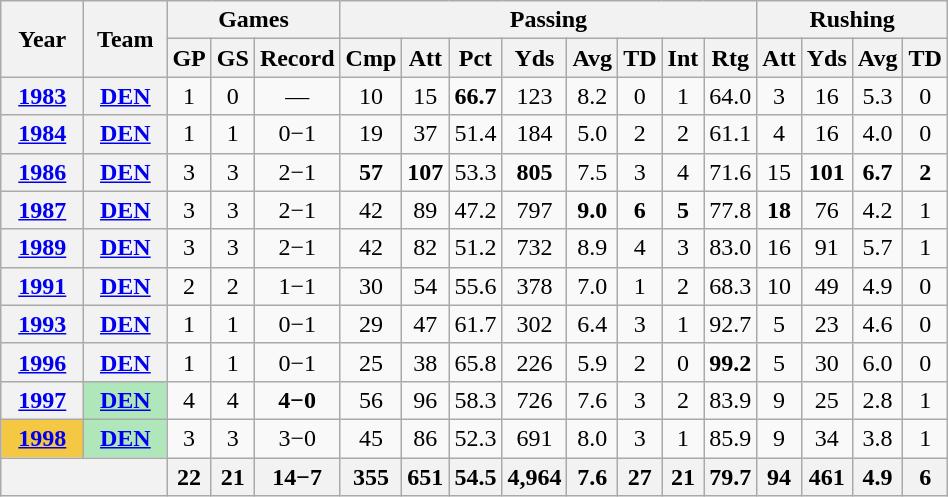<table class="wikitable" style="text-align:center;">
<tr>
<th rowspan="2">Year</th>
<th rowspan="2">Team</th>
<th colspan="3">Games</th>
<th colspan="8">Passing</th>
<th colspan="4">Rushing</th>
</tr>
<tr>
<th>GP</th>
<th>GS</th>
<th>Record</th>
<th>Cmp</th>
<th>Att</th>
<th>Pct</th>
<th>Yds</th>
<th>Avg</th>
<th>TD</th>
<th>Int</th>
<th>Rtg</th>
<th>Att</th>
<th>Yds</th>
<th>Avg</th>
<th>TD</th>
</tr>
<tr>
<th><a href='#'>1983</a></th>
<th><a href='#'>DEN</a></th>
<td>1</td>
<td>0</td>
<td>—</td>
<td>10</td>
<td>15</td>
<td><strong>66.7</strong></td>
<td>123</td>
<td>8.2</td>
<td>0</td>
<td>1</td>
<td>64.0</td>
<td>3</td>
<td>16</td>
<td>5.3</td>
<td>0</td>
</tr>
<tr>
<th><a href='#'>1984</a></th>
<th><a href='#'>DEN</a></th>
<td>1</td>
<td>1</td>
<td>0−1</td>
<td>19</td>
<td>37</td>
<td>51.4</td>
<td>184</td>
<td>5.0</td>
<td>2</td>
<td>2</td>
<td>61.1</td>
<td>4</td>
<td>16</td>
<td>4.0</td>
<td>0</td>
</tr>
<tr>
<th><a href='#'>1986</a></th>
<th><a href='#'>DEN</a></th>
<td>3</td>
<td>3</td>
<td>2−1</td>
<td><strong>57</strong></td>
<td><strong>107</strong></td>
<td>53.3</td>
<td><strong>805</strong></td>
<td>7.5</td>
<td>3</td>
<td>4</td>
<td>71.6</td>
<td>15</td>
<td><strong>101</strong></td>
<td><strong>6.7</strong></td>
<td><strong>2</strong></td>
</tr>
<tr>
<th><a href='#'>1987</a></th>
<th><a href='#'>DEN</a></th>
<td>3</td>
<td>3</td>
<td>2−1</td>
<td>42</td>
<td>89</td>
<td>47.2</td>
<td>797</td>
<td><strong>9.0</strong></td>
<td><strong>6</strong></td>
<td><strong>5</strong></td>
<td>77.8</td>
<td><strong>18</strong></td>
<td>76</td>
<td>4.2</td>
<td>1</td>
</tr>
<tr>
<th><a href='#'>1989</a></th>
<th><a href='#'>DEN</a></th>
<td>3</td>
<td>3</td>
<td>2−1</td>
<td>42</td>
<td>82</td>
<td>51.2</td>
<td>732</td>
<td>8.9</td>
<td>4</td>
<td>3</td>
<td>83.0</td>
<td>16</td>
<td>91</td>
<td>5.7</td>
<td>1</td>
</tr>
<tr>
<th><a href='#'>1991</a></th>
<th><a href='#'>DEN</a></th>
<td>2</td>
<td>2</td>
<td>1−1</td>
<td>30</td>
<td>54</td>
<td>55.6</td>
<td>378</td>
<td>7.0</td>
<td>1</td>
<td>2</td>
<td>68.3</td>
<td>10</td>
<td>49</td>
<td>4.9</td>
<td>0</td>
</tr>
<tr>
<th><a href='#'>1993</a></th>
<th><a href='#'>DEN</a></th>
<td>1</td>
<td>1</td>
<td>0−1</td>
<td>29</td>
<td>47</td>
<td>61.7</td>
<td>302</td>
<td>6.4</td>
<td>3</td>
<td>1</td>
<td>92.7</td>
<td>5</td>
<td>23</td>
<td>4.6</td>
<td>0</td>
</tr>
<tr>
<th><a href='#'>1996</a></th>
<th><a href='#'>DEN</a></th>
<td>1</td>
<td>1</td>
<td>0−1</td>
<td>25</td>
<td>38</td>
<td>65.8</td>
<td>226</td>
<td>5.9</td>
<td>2</td>
<td>0</td>
<td><strong>99.2</strong></td>
<td>5</td>
<td>30</td>
<td>6.0</td>
<td>0</td>
</tr>
<tr>
<th><a href='#'>1997</a></th>
<th style="background:#afe6ba; width:3em;"><a href='#'>DEN</a></th>
<td>4</td>
<td>4</td>
<td><strong>4−0</strong></td>
<td>56</td>
<td>96</td>
<td>58.3</td>
<td>726</td>
<td>7.6</td>
<td>3</td>
<td>2</td>
<td>83.9</td>
<td>9</td>
<td>25</td>
<td>2.8</td>
<td>1</td>
</tr>
<tr>
<th style="background:#f4c842; width:3em;"><a href='#'>1998</a></th>
<th style="background:#afe6ba; width:3em;"><a href='#'>DEN</a></th>
<td>3</td>
<td>3</td>
<td>3−0</td>
<td>45</td>
<td>86</td>
<td>52.3</td>
<td>691</td>
<td>8.0</td>
<td>3</td>
<td>1</td>
<td>85.9</td>
<td>9</td>
<td>34</td>
<td>3.8</td>
<td>1</td>
</tr>
<tr>
<th colspan="2"></th>
<th>22</th>
<th>21</th>
<th>14−7</th>
<th>355</th>
<th>651</th>
<th>54.5</th>
<th>4,964</th>
<th>7.6</th>
<th>27</th>
<th>21</th>
<th>79.7</th>
<th>94</th>
<th>461</th>
<th>4.9</th>
<th>6</th>
</tr>
</table>
